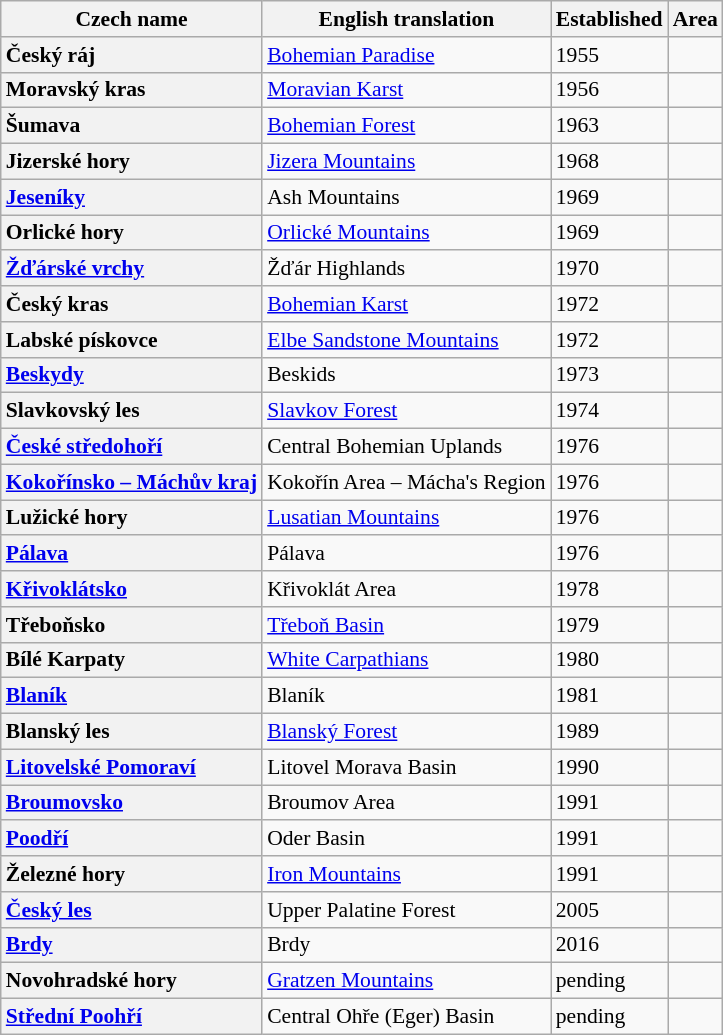<table class="wikitable sortable" style="font-size: 90%">
<tr>
<th>Czech name</th>
<th>English translation</th>
<th>Established</th>
<th colspan=2>Area</th>
</tr>
<tr>
<th style="text-align: left">Český ráj</th>
<td><a href='#'>Bohemian Paradise</a></td>
<td>1955</td>
<td></td>
</tr>
<tr>
<th style="text-align: left">Moravský kras</th>
<td><a href='#'>Moravian Karst</a></td>
<td>1956</td>
<td></td>
</tr>
<tr>
<th style="text-align: left">Šumava</th>
<td><a href='#'>Bohemian Forest</a></td>
<td>1963</td>
<td></td>
</tr>
<tr>
<th style="text-align: left">Jizerské hory</th>
<td><a href='#'>Jizera Mountains</a></td>
<td>1968</td>
<td></td>
</tr>
<tr>
<th style="text-align: left"><a href='#'>Jeseníky</a></th>
<td>Ash Mountains</td>
<td>1969</td>
<td></td>
</tr>
<tr>
<th style="text-align: left">Orlické hory</th>
<td><a href='#'>Orlické Mountains</a></td>
<td>1969</td>
<td></td>
</tr>
<tr>
<th style="text-align: left"><a href='#'>Žďárské vrchy</a></th>
<td>Žďár Highlands</td>
<td>1970</td>
<td></td>
</tr>
<tr>
<th style="text-align: left">Český kras</th>
<td><a href='#'>Bohemian Karst</a></td>
<td>1972</td>
<td></td>
</tr>
<tr>
<th style="text-align: left">Labské pískovce</th>
<td><a href='#'>Elbe Sandstone Mountains</a></td>
<td>1972</td>
<td></td>
</tr>
<tr>
<th style="text-align: left"><a href='#'>Beskydy</a></th>
<td>Beskids</td>
<td>1973</td>
<td></td>
</tr>
<tr>
<th style="text-align: left">Slavkovský les</th>
<td><a href='#'>Slavkov Forest</a></td>
<td>1974</td>
<td></td>
</tr>
<tr>
<th style="text-align: left"><a href='#'>České středohoří</a></th>
<td>Central Bohemian Uplands</td>
<td>1976</td>
<td></td>
</tr>
<tr>
<th style="text-align: left"><a href='#'>Kokořínsko – Máchův kraj</a></th>
<td>Kokořín Area – Mácha's Region</td>
<td>1976</td>
<td></td>
</tr>
<tr>
<th style="text-align: left">Lužické hory</th>
<td><a href='#'>Lusatian Mountains</a></td>
<td>1976</td>
<td></td>
</tr>
<tr>
<th style="text-align: left"><a href='#'>Pálava</a></th>
<td>Pálava</td>
<td>1976</td>
<td></td>
</tr>
<tr>
<th style="text-align: left"><a href='#'>Křivoklátsko</a></th>
<td>Křivoklát Area</td>
<td>1978</td>
<td></td>
</tr>
<tr>
<th style="text-align: left">Třeboňsko</th>
<td><a href='#'>Třeboň Basin</a></td>
<td>1979</td>
<td></td>
</tr>
<tr>
<th style="text-align: left">Bílé Karpaty</th>
<td><a href='#'>White Carpathians</a></td>
<td>1980</td>
<td></td>
</tr>
<tr>
<th style="text-align: left"><a href='#'>Blaník</a></th>
<td>Blaník</td>
<td>1981</td>
<td></td>
</tr>
<tr>
<th style="text-align: left">Blanský les</th>
<td><a href='#'>Blanský Forest</a></td>
<td>1989</td>
<td></td>
</tr>
<tr>
<th style="text-align: left"><a href='#'>Litovelské Pomoraví</a></th>
<td>Litovel Morava Basin</td>
<td>1990</td>
<td></td>
</tr>
<tr>
<th style="text-align: left"><a href='#'>Broumovsko</a></th>
<td>Broumov Area</td>
<td>1991</td>
<td></td>
</tr>
<tr>
<th style="text-align: left"><a href='#'>Poodří</a></th>
<td>Oder Basin</td>
<td>1991</td>
<td></td>
</tr>
<tr>
<th style="text-align: left">Železné hory</th>
<td><a href='#'>Iron Mountains</a></td>
<td>1991</td>
<td></td>
</tr>
<tr>
<th style="text-align: left"><a href='#'>Český les</a></th>
<td>Upper Palatine Forest</td>
<td>2005</td>
<td></td>
</tr>
<tr>
<th style="text-align: left"><a href='#'>Brdy</a></th>
<td>Brdy</td>
<td>2016</td>
<td></td>
</tr>
<tr>
<th style="text-align: left">Novohradské hory</th>
<td><a href='#'>Gratzen Mountains</a></td>
<td>pending</td>
<td></td>
</tr>
<tr>
<th style="text-align: left"><a href='#'>Střední Poohří</a></th>
<td>Central Ohře (Eger) Basin</td>
<td>pending</td>
<td></td>
</tr>
</table>
